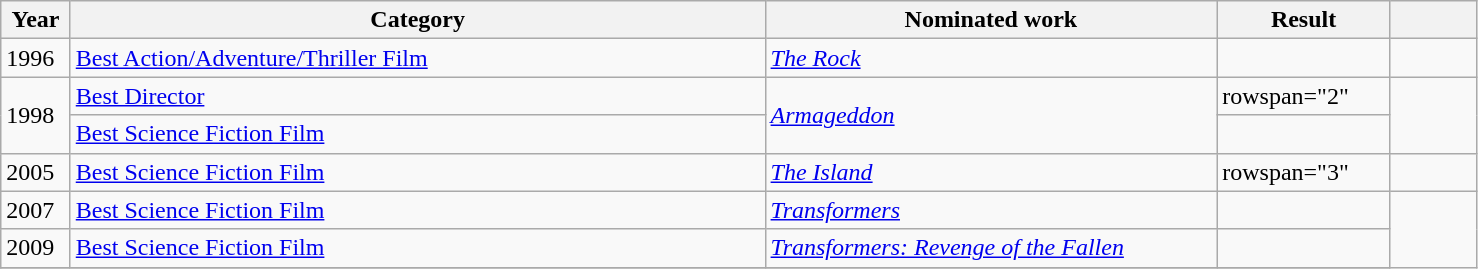<table class=wikitable>
<tr>
<th width=4%>Year</th>
<th width=40%>Category</th>
<th width=26%>Nominated work</th>
<th width=10%>Result</th>
<th width=5%></th>
</tr>
<tr>
<td>1996</td>
<td><a href='#'>Best Action/Adventure/Thriller Film</a></td>
<td><em><a href='#'>The Rock</a></em></td>
<td></td>
<td></td>
</tr>
<tr>
<td rowspan="2">1998</td>
<td><a href='#'>Best Director</a></td>
<td rowspan="2"><em><a href='#'>Armageddon</a></em></td>
<td>rowspan="2" </td>
<td rowspan="2"></td>
</tr>
<tr>
<td><a href='#'>Best Science Fiction Film</a></td>
</tr>
<tr>
<td>2005</td>
<td><a href='#'>Best Science Fiction Film</a></td>
<td><em><a href='#'>The Island</a></em></td>
<td>rowspan="3" </td>
<td></td>
</tr>
<tr>
<td>2007</td>
<td><a href='#'>Best Science Fiction Film</a></td>
<td><em><a href='#'>Transformers</a></em></td>
<td></td>
</tr>
<tr>
<td>2009</td>
<td><a href='#'>Best Science Fiction Film</a></td>
<td><em><a href='#'>Transformers: Revenge of the Fallen</a></em></td>
<td></td>
</tr>
<tr>
</tr>
</table>
